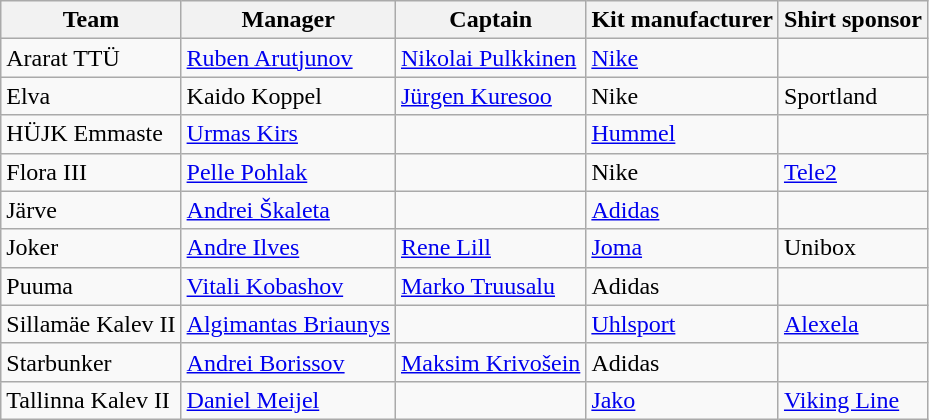<table class="wikitable sortable" style="text-align: left;">
<tr>
<th>Team</th>
<th>Manager</th>
<th>Captain</th>
<th>Kit manufacturer</th>
<th>Shirt sponsor</th>
</tr>
<tr>
<td>Ararat TTÜ</td>
<td> <a href='#'>Ruben Arutjunov</a></td>
<td> <a href='#'>Nikolai Pulkkinen</a></td>
<td><a href='#'>Nike</a></td>
<td></td>
</tr>
<tr>
<td>Elva</td>
<td> Kaido Koppel</td>
<td> <a href='#'>Jürgen Kuresoo</a></td>
<td>Nike</td>
<td>Sportland</td>
</tr>
<tr>
<td>HÜJK Emmaste</td>
<td> <a href='#'>Urmas Kirs</a></td>
<td></td>
<td><a href='#'>Hummel</a></td>
<td></td>
</tr>
<tr>
<td>Flora III</td>
<td> <a href='#'>Pelle Pohlak</a></td>
<td></td>
<td>Nike</td>
<td><a href='#'>Tele2</a></td>
</tr>
<tr>
<td>Järve</td>
<td> <a href='#'>Andrei Škaleta</a></td>
<td></td>
<td><a href='#'>Adidas</a></td>
<td></td>
</tr>
<tr>
<td>Joker</td>
<td> <a href='#'>Andre Ilves</a></td>
<td> <a href='#'>Rene Lill</a></td>
<td><a href='#'>Joma</a></td>
<td>Unibox</td>
</tr>
<tr>
<td>Puuma</td>
<td> <a href='#'>Vitali Kobashov</a></td>
<td> <a href='#'>Marko Truusalu</a></td>
<td>Adidas</td>
<td></td>
</tr>
<tr>
<td>Sillamäe Kalev II</td>
<td> <a href='#'>Algimantas Briaunys</a></td>
<td></td>
<td><a href='#'>Uhlsport</a></td>
<td><a href='#'>Alexela</a></td>
</tr>
<tr>
<td>Starbunker</td>
<td> <a href='#'>Andrei Borissov</a></td>
<td> <a href='#'>Maksim Krivošein</a></td>
<td>Adidas</td>
<td></td>
</tr>
<tr>
<td>Tallinna Kalev II</td>
<td> <a href='#'>Daniel Meijel</a></td>
<td></td>
<td><a href='#'>Jako</a></td>
<td><a href='#'>Viking Line</a></td>
</tr>
</table>
